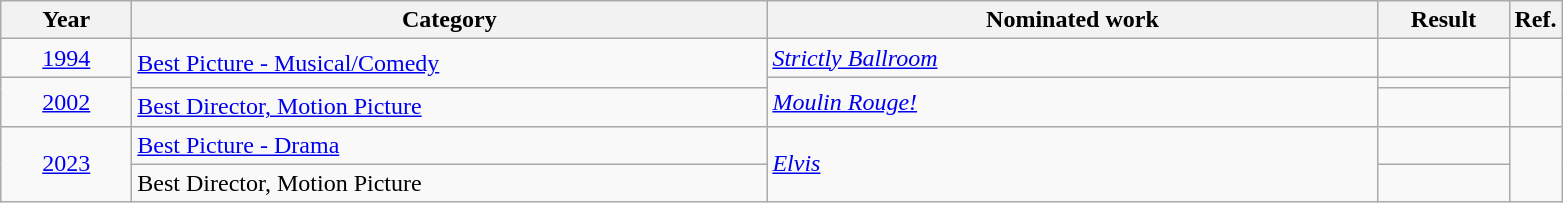<table class=wikitable>
<tr>
<th scope="col" style="width:5em;">Year</th>
<th scope="col" style="width:26em;">Category</th>
<th scope="col" style="width:25em;">Nominated work</th>
<th scope="col" style="width:5em;">Result</th>
<th>Ref.</th>
</tr>
<tr>
<td style="text-align:center;"><a href='#'>1994</a></td>
<td rowspan=2><a href='#'>Best Picture - Musical/Comedy</a> </td>
<td><em><a href='#'>Strictly Ballroom</a></em></td>
<td></td>
<td></td>
</tr>
<tr>
<td rowspan="2" style="text-align:center;"><a href='#'>2002</a></td>
<td rowspan=2><em><a href='#'>Moulin Rouge!</a></em></td>
<td></td>
<td rowspan="2"></td>
</tr>
<tr>
<td><a href='#'>Best Director, Motion Picture</a></td>
<td></td>
</tr>
<tr>
<td rowspan="2" style="text-align:center;"><a href='#'>2023</a></td>
<td><a href='#'>Best Picture - Drama</a> </td>
<td rowspan="2"><em><a href='#'>Elvis</a></em></td>
<td></td>
<td rowspan="2"></td>
</tr>
<tr>
<td>Best Director, Motion Picture</td>
<td></td>
</tr>
</table>
